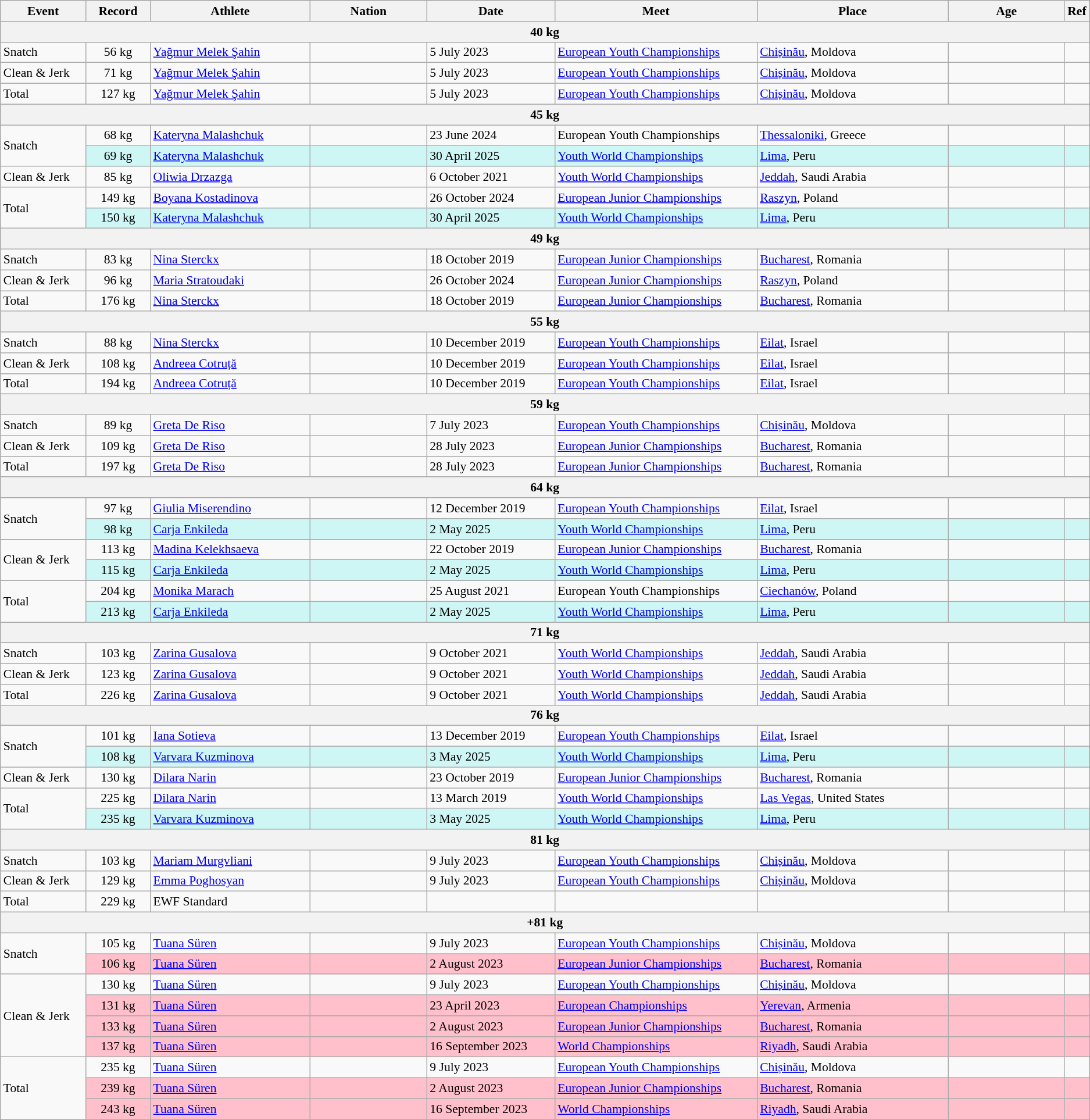<table class="wikitable" style="font-size:90%;">
<tr>
<th width=8%>Event</th>
<th width=6%>Record</th>
<th width=15%>Athlete</th>
<th width=11%>Nation</th>
<th width=12%>Date</th>
<th width=19%>Meet</th>
<th width=18%>Place</th>
<th width=11%>Age</th>
<th>Ref</th>
</tr>
<tr bgcolor="#DDDDDD">
<th colspan="9">40 kg</th>
</tr>
<tr>
<td>Snatch</td>
<td align=center>56 kg</td>
<td><a href='#'>Yağmur Melek Şahin</a></td>
<td></td>
<td>5 July 2023</td>
<td><a href='#'>European Youth Championships</a></td>
<td><a href='#'>Chișinău</a>, Moldova</td>
<td></td>
<td></td>
</tr>
<tr>
<td>Clean & Jerk</td>
<td align=center>71 kg</td>
<td><a href='#'>Yağmur Melek Şahin</a></td>
<td></td>
<td>5 July 2023</td>
<td><a href='#'>European Youth Championships</a></td>
<td><a href='#'>Chișinău</a>, Moldova</td>
<td></td>
<td></td>
</tr>
<tr>
<td>Total</td>
<td align=center>127 kg</td>
<td><a href='#'>Yağmur Melek Şahin</a></td>
<td></td>
<td>5 July 2023</td>
<td><a href='#'>European Youth Championships</a></td>
<td><a href='#'>Chișinău</a>, Moldova</td>
<td></td>
<td></td>
</tr>
<tr bgcolor="#DDDDDD">
<th colspan="9">45 kg</th>
</tr>
<tr>
<td rowspan=2>Snatch</td>
<td align=center>68 kg</td>
<td><a href='#'>Kateryna Malashchuk</a></td>
<td></td>
<td>23 June 2024</td>
<td>European Youth Championships</td>
<td><a href='#'>Thessaloniki</a>, Greece</td>
<td></td>
<td></td>
</tr>
<tr bgcolor=#CEF6F5>
<td align=center>69 kg</td>
<td><a href='#'>Kateryna Malashchuk</a></td>
<td></td>
<td>30 April 2025</td>
<td><a href='#'>Youth World Championships</a></td>
<td><a href='#'>Lima</a>, Peru</td>
<td></td>
<td></td>
</tr>
<tr>
<td>Clean & Jerk</td>
<td align=center>85 kg</td>
<td><a href='#'>Oliwia Drzazga</a></td>
<td></td>
<td>6 October 2021</td>
<td><a href='#'>Youth World Championships</a></td>
<td><a href='#'>Jeddah</a>, Saudi Arabia</td>
<td></td>
<td></td>
</tr>
<tr>
<td rowspan=2>Total</td>
<td align=center>149 kg</td>
<td><a href='#'>Boyana Kostadinova</a></td>
<td></td>
<td>26 October 2024</td>
<td><a href='#'>European Junior Championships</a></td>
<td><a href='#'>Raszyn</a>, Poland</td>
<td></td>
<td></td>
</tr>
<tr bgcolor=#CEF6F5>
<td align=center>150 kg</td>
<td><a href='#'>Kateryna Malashchuk</a></td>
<td></td>
<td>30 April 2025</td>
<td><a href='#'>Youth World Championships</a></td>
<td><a href='#'>Lima</a>, Peru</td>
<td></td>
<td></td>
</tr>
<tr bgcolor="#DDDDDD">
<th colspan="9">49 kg</th>
</tr>
<tr>
<td>Snatch</td>
<td align=center>83 kg</td>
<td><a href='#'>Nina Sterckx</a></td>
<td></td>
<td>18 October 2019</td>
<td><a href='#'>European Junior Championships</a></td>
<td><a href='#'>Bucharest</a>, Romania</td>
<td></td>
<td></td>
</tr>
<tr>
<td>Clean & Jerk</td>
<td align=center>96 kg</td>
<td><a href='#'>Maria Stratoudaki</a></td>
<td></td>
<td>26 October 2024</td>
<td><a href='#'>European Junior Championships</a></td>
<td><a href='#'>Raszyn</a>, Poland</td>
<td></td>
<td></td>
</tr>
<tr>
<td>Total</td>
<td align=center>176 kg</td>
<td><a href='#'>Nina Sterckx</a></td>
<td></td>
<td>18 October 2019</td>
<td><a href='#'>European Junior Championships</a></td>
<td><a href='#'>Bucharest</a>, Romania</td>
<td></td>
<td></td>
</tr>
<tr bgcolor="#DDDDDD">
<th colspan="9">55 kg</th>
</tr>
<tr>
<td>Snatch</td>
<td align=center>88 kg</td>
<td><a href='#'>Nina Sterckx</a></td>
<td></td>
<td>10 December 2019</td>
<td><a href='#'>European Youth Championships</a></td>
<td><a href='#'>Eilat</a>, Israel</td>
<td></td>
<td></td>
</tr>
<tr>
<td>Clean & Jerk</td>
<td align=center>108 kg</td>
<td><a href='#'>Andreea Cotruță</a></td>
<td></td>
<td>10 December 2019</td>
<td><a href='#'>European Youth Championships</a></td>
<td><a href='#'>Eilat</a>, Israel</td>
<td></td>
<td></td>
</tr>
<tr>
<td>Total</td>
<td align=center>194 kg</td>
<td><a href='#'>Andreea Cotruță</a></td>
<td></td>
<td>10 December 2019</td>
<td><a href='#'>European Youth Championships</a></td>
<td><a href='#'>Eilat</a>, Israel</td>
<td></td>
<td></td>
</tr>
<tr bgcolor="#DDDDDD">
<th colspan="9">59 kg</th>
</tr>
<tr>
<td>Snatch</td>
<td align=center>89 kg</td>
<td><a href='#'>Greta De Riso</a></td>
<td></td>
<td>7 July 2023</td>
<td><a href='#'>European Youth Championships</a></td>
<td><a href='#'>Chișinău</a>, Moldova</td>
<td></td>
<td></td>
</tr>
<tr>
<td>Clean & Jerk</td>
<td align=center>109 kg</td>
<td><a href='#'>Greta De Riso</a></td>
<td></td>
<td>28 July 2023</td>
<td><a href='#'>European Junior Championships</a></td>
<td><a href='#'>Bucharest</a>, Romania</td>
<td></td>
<td></td>
</tr>
<tr>
<td>Total</td>
<td align=center>197 kg</td>
<td><a href='#'>Greta De Riso</a></td>
<td></td>
<td>28 July 2023</td>
<td><a href='#'>European Junior Championships</a></td>
<td><a href='#'>Bucharest</a>, Romania</td>
<td></td>
<td></td>
</tr>
<tr bgcolor="#DDDDDD">
<th colspan="9">64 kg</th>
</tr>
<tr>
<td rowspan=2>Snatch</td>
<td align=center>97 kg</td>
<td><a href='#'>Giulia Miserendino</a></td>
<td></td>
<td>12 December 2019</td>
<td><a href='#'>European Youth Championships</a></td>
<td><a href='#'>Eilat</a>, Israel</td>
<td></td>
<td></td>
</tr>
<tr bgcolor=#CEF6F5>
<td align=center>98 kg</td>
<td><a href='#'>Carja Enkileda</a></td>
<td></td>
<td>2 May 2025</td>
<td><a href='#'>Youth World Championships</a></td>
<td><a href='#'>Lima</a>, Peru</td>
<td></td>
<td></td>
</tr>
<tr>
<td rowspan=2>Clean & Jerk</td>
<td align=center>113 kg</td>
<td><a href='#'>Madina Kelekhsaeva</a></td>
<td></td>
<td>22 October 2019</td>
<td><a href='#'>European Junior Championships</a></td>
<td><a href='#'>Bucharest</a>, Romania</td>
<td></td>
<td></td>
</tr>
<tr bgcolor=#CEF6F5>
<td align=center>115 kg</td>
<td><a href='#'>Carja Enkileda</a></td>
<td></td>
<td>2 May 2025</td>
<td><a href='#'>Youth World Championships</a></td>
<td><a href='#'>Lima</a>, Peru</td>
<td></td>
<td></td>
</tr>
<tr>
<td rowspan=2>Total</td>
<td align=center>204 kg</td>
<td><a href='#'>Monika Marach</a></td>
<td></td>
<td>25 August 2021</td>
<td>European Youth Championships</td>
<td><a href='#'>Ciechanów</a>, Poland</td>
<td></td>
<td></td>
</tr>
<tr bgcolor=#CEF6F5>
<td align=center>213 kg</td>
<td><a href='#'>Carja Enkileda</a></td>
<td></td>
<td>2 May 2025</td>
<td><a href='#'>Youth World Championships</a></td>
<td><a href='#'>Lima</a>, Peru</td>
<td></td>
<td></td>
</tr>
<tr bgcolor="#DDDDDD">
<th colspan="9">71 kg</th>
</tr>
<tr>
<td>Snatch</td>
<td align=center>103 kg</td>
<td><a href='#'>Zarina Gusalova</a></td>
<td></td>
<td>9 October 2021</td>
<td><a href='#'>Youth World Championships</a></td>
<td><a href='#'>Jeddah</a>, Saudi Arabia</td>
<td></td>
<td></td>
</tr>
<tr>
<td>Clean & Jerk</td>
<td align=center>123 kg</td>
<td><a href='#'>Zarina Gusalova</a></td>
<td></td>
<td>9 October 2021</td>
<td><a href='#'>Youth World Championships</a></td>
<td><a href='#'>Jeddah</a>, Saudi Arabia</td>
<td></td>
<td></td>
</tr>
<tr>
<td>Total</td>
<td align=center>226 kg</td>
<td><a href='#'>Zarina Gusalova</a></td>
<td></td>
<td>9 October 2021</td>
<td><a href='#'>Youth World Championships</a></td>
<td><a href='#'>Jeddah</a>, Saudi Arabia</td>
<td></td>
<td></td>
</tr>
<tr bgcolor="#DDDDDD">
<th colspan="9">76 kg</th>
</tr>
<tr>
<td rowspan=2>Snatch</td>
<td align=center>101 kg</td>
<td><a href='#'>Iana Sotieva</a></td>
<td></td>
<td>13 December 2019</td>
<td><a href='#'>European Youth Championships</a></td>
<td><a href='#'>Eilat</a>, Israel</td>
<td></td>
<td></td>
</tr>
<tr bgcolor=#CEF6F5>
<td align=center>108 kg</td>
<td><a href='#'>Varvara Kuzminova</a></td>
<td> </td>
<td>3 May 2025</td>
<td><a href='#'>Youth World Championships</a></td>
<td><a href='#'>Lima</a>, Peru</td>
<td></td>
<td></td>
</tr>
<tr>
<td>Clean & Jerk</td>
<td align=center>130 kg</td>
<td><a href='#'>Dilara Narin</a></td>
<td></td>
<td>23 October 2019</td>
<td><a href='#'>European Junior Championships</a></td>
<td><a href='#'>Bucharest</a>, Romania</td>
<td></td>
<td></td>
</tr>
<tr>
<td rowspan=2>Total</td>
<td align=center>225 kg</td>
<td><a href='#'>Dilara Narin</a></td>
<td></td>
<td>13 March 2019</td>
<td><a href='#'>Youth World Championships</a></td>
<td><a href='#'>Las Vegas</a>, United States</td>
<td></td>
<td></td>
</tr>
<tr bgcolor=#CEF6F5>
<td align=center>235 kg</td>
<td><a href='#'>Varvara Kuzminova</a></td>
<td> </td>
<td>3 May 2025</td>
<td><a href='#'>Youth World Championships</a></td>
<td><a href='#'>Lima</a>, Peru</td>
<td></td>
<td></td>
</tr>
<tr bgcolor="#DDDDDD">
<th colspan="9">81 kg</th>
</tr>
<tr>
<td>Snatch</td>
<td align=center>103 kg</td>
<td><a href='#'>Mariam Murgvliani</a></td>
<td></td>
<td>9 July 2023</td>
<td><a href='#'>European Youth Championships</a></td>
<td><a href='#'>Chișinău</a>, Moldova</td>
<td></td>
<td></td>
</tr>
<tr>
<td>Clean & Jerk</td>
<td align=center>129 kg</td>
<td><a href='#'>Emma Poghosyan</a></td>
<td></td>
<td>9 July 2023</td>
<td><a href='#'>European Youth Championships</a></td>
<td><a href='#'>Chișinău</a>, Moldova</td>
<td></td>
<td></td>
</tr>
<tr>
<td>Total</td>
<td align=center>229 kg</td>
<td>EWF Standard</td>
<td></td>
<td></td>
<td></td>
<td></td>
<td></td>
<td></td>
</tr>
<tr bgcolor="#DDDDDD">
<th colspan="9">+81 kg</th>
</tr>
<tr>
<td rowspan=2>Snatch</td>
<td align=center>105 kg</td>
<td><a href='#'>Tuana Süren</a></td>
<td></td>
<td>9 July 2023</td>
<td><a href='#'>European Youth Championships</a></td>
<td><a href='#'>Chișinău</a>, Moldova</td>
<td></td>
<td></td>
</tr>
<tr style="background:pink">
<td align=center>106 kg</td>
<td><a href='#'>Tuana Süren</a></td>
<td></td>
<td>2 August 2023</td>
<td><a href='#'>European Junior Championships</a></td>
<td><a href='#'>Bucharest</a>, Romania</td>
<td></td>
<td></td>
</tr>
<tr>
<td rowspan=4>Clean & Jerk</td>
<td align=center>130 kg</td>
<td><a href='#'>Tuana Süren</a></td>
<td></td>
<td>9 July 2023</td>
<td><a href='#'>European Youth Championships</a></td>
<td><a href='#'>Chișinău</a>, Moldova</td>
<td></td>
<td></td>
</tr>
<tr style="background:pink">
<td align=center>131 kg</td>
<td><a href='#'>Tuana Süren</a></td>
<td></td>
<td>23 April 2023</td>
<td><a href='#'>European Championships</a></td>
<td><a href='#'>Yerevan</a>, Armenia</td>
<td></td>
<td></td>
</tr>
<tr style="background:pink">
<td align=center>133 kg</td>
<td><a href='#'>Tuana Süren</a></td>
<td></td>
<td>2 August 2023</td>
<td><a href='#'>European Junior Championships</a></td>
<td><a href='#'>Bucharest</a>, Romania</td>
<td></td>
<td></td>
</tr>
<tr style="background:pink">
<td align=center>137 kg</td>
<td><a href='#'>Tuana Süren</a></td>
<td></td>
<td>16 September 2023</td>
<td><a href='#'>World Championships</a></td>
<td><a href='#'>Riyadh</a>, Saudi Arabia</td>
<td></td>
<td></td>
</tr>
<tr>
<td rowspan=3>Total</td>
<td align=center>235 kg</td>
<td><a href='#'>Tuana Süren</a></td>
<td></td>
<td>9 July 2023</td>
<td><a href='#'>European Youth Championships</a></td>
<td><a href='#'>Chișinău</a>, Moldova</td>
<td></td>
<td></td>
</tr>
<tr style="background:pink">
<td align=center>239 kg</td>
<td><a href='#'>Tuana Süren</a></td>
<td></td>
<td>2 August 2023</td>
<td><a href='#'>European Junior Championships</a></td>
<td><a href='#'>Bucharest</a>, Romania</td>
<td></td>
<td></td>
</tr>
<tr style="background:pink">
<td align=center>243 kg</td>
<td><a href='#'>Tuana Süren</a></td>
<td></td>
<td>16 September 2023</td>
<td><a href='#'>World Championships</a></td>
<td><a href='#'>Riyadh</a>, Saudi Arabia</td>
<td></td>
<td></td>
</tr>
</table>
